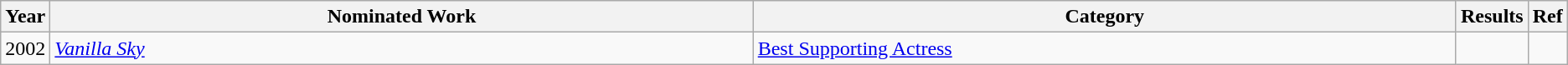<table class="wikitable">
<tr>
<th scope="col" style="width:1em;">Year</th>
<th scope="col" style="width:35em;">Nominated Work</th>
<th scope="col" style="width:35em;">Category</th>
<th scope="col" style="width:1em;">Results</th>
<th scope="col" style="width:1em;">Ref</th>
</tr>
<tr>
<td>2002</td>
<td><em><a href='#'>Vanilla Sky</a></em></td>
<td><a href='#'>Best Supporting Actress</a></td>
<td></td>
<td></td>
</tr>
</table>
